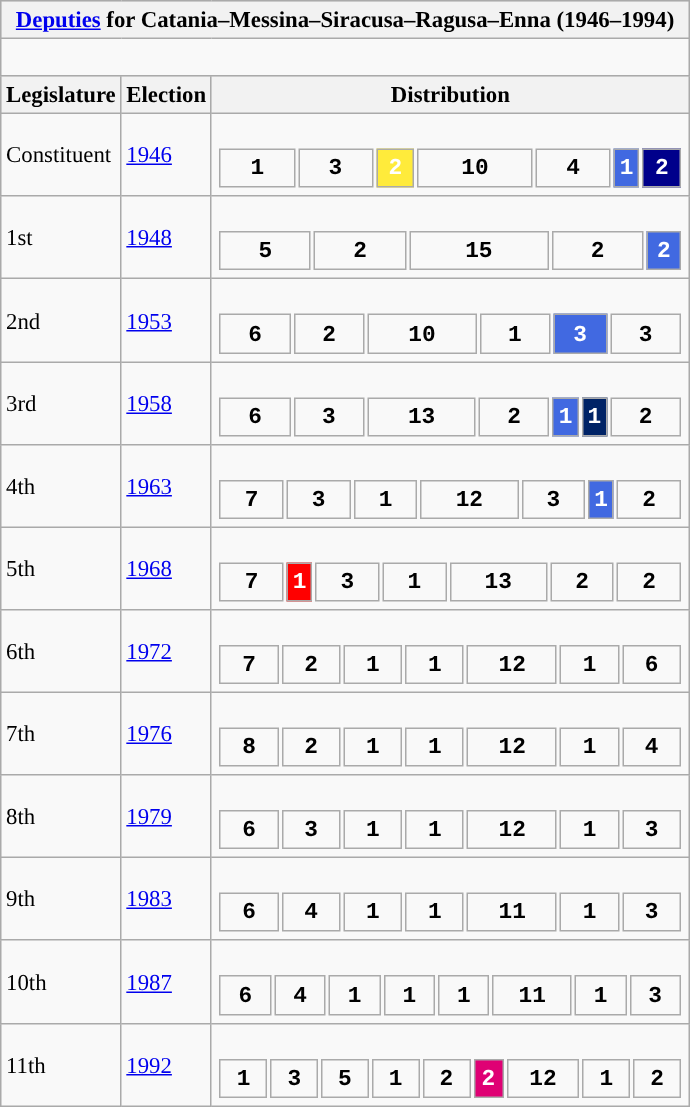<table class="wikitable" style="font-size:95%;">
<tr bgcolor="#CCCCCC">
<th colspan="3"><a href='#'>Deputies</a> for Catania–Messina–Siracusa–Ragusa–Enna (1946–1994)</th>
</tr>
<tr>
<td colspan="3"><br>


















</td>
</tr>
<tr bgcolor="#CCCCCC">
<th>Legislature</th>
<th>Election</th>
<th>Distribution</th>
</tr>
<tr>
<td>Constituent</td>
<td><a href='#'>1946</a></td>
<td><br><table style="width:20.5em; font-size:100%; text-align:center; font-family:Courier New;">
<tr style="font-weight:bold">
<td style="background:">1</td>
<td style="background:">3</td>
<td style="background:#FFEB3B; width:8.70%; color:white;">2</td>
<td style="background:">10</td>
<td style="background:">4</td>
<td style="background:royalblue; width:4.43%; color:white;">1</td>
<td style="background:#00008B; width:8.70%; color:white;">2</td>
</tr>
</table>
</td>
</tr>
<tr>
<td>1st</td>
<td><a href='#'>1948</a></td>
<td><br><table style="width:20.5em; font-size:100%; text-align:center; font-family:Courier New;">
<tr style="font-weight:bold">
<td style="background:">5</td>
<td style="background:">2</td>
<td style="background:">15</td>
<td style="background:">2</td>
<td style="background:royalblue; width:7.69%; color:white;">2</td>
</tr>
</table>
</td>
</tr>
<tr>
<td>2nd</td>
<td><a href='#'>1953</a></td>
<td><br><table style="width:20.5em; font-size:100%; text-align:center; font-family:Courier New;">
<tr style="font-weight:bold">
<td style="background:">6</td>
<td style="background:">2</td>
<td style="background:">10</td>
<td style="background:">1</td>
<td style="background:royalblue; width:12.00%; color:white;">3</td>
<td style="background:">3</td>
</tr>
</table>
</td>
</tr>
<tr>
<td>3rd</td>
<td><a href='#'>1958</a></td>
<td><br><table style="width:20.5em; font-size:100%; text-align:center; font-family:Courier New;">
<tr style="font-weight:bold">
<td style="background:">6</td>
<td style="background:">3</td>
<td style="background:">13</td>
<td style="background:">2</td>
<td style="background:royalblue; width:3.45%; color:white;">1</td>
<td style="background:#002366; width:3.45%; color:white;">1</td>
<td style="background:">2</td>
</tr>
</table>
</td>
</tr>
<tr>
<td>4th</td>
<td><a href='#'>1963</a></td>
<td><br><table style="width:20.5em; font-size:100%; text-align:center; font-family:Courier New;">
<tr style="font-weight:bold">
<td style="background:">7</td>
<td style="background:">3</td>
<td style="background:">1</td>
<td style="background:">12</td>
<td style="background:">3</td>
<td style="background:royalblue; width:3.45%; color:white;">1</td>
<td style="background:">2</td>
</tr>
</table>
</td>
</tr>
<tr>
<td>5th</td>
<td><a href='#'>1968</a></td>
<td><br><table style="width:20.5em; font-size:100%; text-align:center; font-family:Courier New;">
<tr style="font-weight:bold">
<td style="background:">7</td>
<td style="background:red; width:3.45%; color:white;">1</td>
<td style="background:">3</td>
<td style="background:">1</td>
<td style="background:">13</td>
<td style="background:">2</td>
<td style="background:">2</td>
</tr>
</table>
</td>
</tr>
<tr>
<td>6th</td>
<td><a href='#'>1972</a></td>
<td><br><table style="width:20.5em; font-size:100%; text-align:center; font-family:Courier New;">
<tr style="font-weight:bold">
<td style="background:">7</td>
<td style="background:">2</td>
<td style="background:">1</td>
<td style="background:">1</td>
<td style="background:">12</td>
<td style="background:">1</td>
<td style="background:">6</td>
</tr>
</table>
</td>
</tr>
<tr>
<td>7th</td>
<td><a href='#'>1976</a></td>
<td><br><table style="width:20.5em; font-size:100%; text-align:center; font-family:Courier New;">
<tr style="font-weight:bold">
<td style="background:">8</td>
<td style="background:">2</td>
<td style="background:">1</td>
<td style="background:">1</td>
<td style="background:">12</td>
<td style="background:">1</td>
<td style="background:">4</td>
</tr>
</table>
</td>
</tr>
<tr>
<td>8th</td>
<td><a href='#'>1979</a></td>
<td><br><table style="width:20.5em; font-size:100%; text-align:center; font-family:Courier New;">
<tr style="font-weight:bold">
<td style="background:">6</td>
<td style="background:">3</td>
<td style="background:">1</td>
<td style="background:">1</td>
<td style="background:">12</td>
<td style="background:">1</td>
<td style="background:">3</td>
</tr>
</table>
</td>
</tr>
<tr>
<td>9th</td>
<td><a href='#'>1983</a></td>
<td><br><table style="width:20.5em; font-size:100%; text-align:center; font-family:Courier New;">
<tr style="font-weight:bold">
<td style="background:">6</td>
<td style="background:">4</td>
<td style="background:">1</td>
<td style="background:">1</td>
<td style="background:">11</td>
<td style="background:">1</td>
<td style="background:">3</td>
</tr>
</table>
</td>
</tr>
<tr>
<td>10th</td>
<td><a href='#'>1987</a></td>
<td><br><table style="width:20.5em; font-size:100%; text-align:center; font-family:Courier New;">
<tr style="font-weight:bold">
<td style="background:">6</td>
<td style="background:">4</td>
<td style="background:">1</td>
<td style="background:">1</td>
<td style="background:">1</td>
<td style="background:">11</td>
<td style="background:">1</td>
<td style="background:">3</td>
</tr>
</table>
</td>
</tr>
<tr>
<td>11th</td>
<td><a href='#'>1992</a></td>
<td><br><table style="width:20.5em; font-size:100%; text-align:center; font-family:Courier New;">
<tr style="font-weight:bold">
<td style="background:">1</td>
<td style="background:">3</td>
<td style="background:">5</td>
<td style="background:">1</td>
<td style="background:">2</td>
<td style="background:#DF0174; width:6.90%; color:white;">2</td>
<td style="background:">12</td>
<td style="background:">1</td>
<td style="background:">2</td>
</tr>
</table>
</td>
</tr>
</table>
